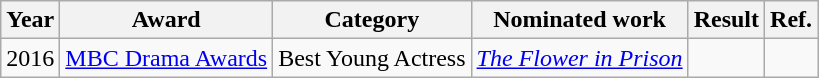<table class="wikitable">
<tr>
<th width=10>Year</th>
<th>Award</th>
<th>Category</th>
<th>Nominated work</th>
<th>Result</th>
<th>Ref.</th>
</tr>
<tr>
<td>2016</td>
<td><a href='#'>MBC Drama Awards</a></td>
<td>Best Young Actress</td>
<td><em><a href='#'>The Flower in Prison</a></em></td>
<td></td>
<td></td>
</tr>
</table>
